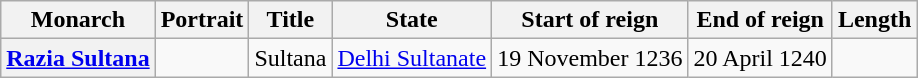<table class="wikitable sortable">
<tr>
<th>Monarch</th>
<th>Portrait</th>
<th>Title</th>
<th>State</th>
<th>Start of reign</th>
<th>End of reign</th>
<th>Length</th>
</tr>
<tr>
<th><a href='#'>Razia Sultana</a></th>
<td></td>
<td>Sultana</td>
<td><a href='#'>Delhi Sultanate</a></td>
<td>19 November 1236</td>
<td>20 April 1240</td>
<td></td>
</tr>
</table>
